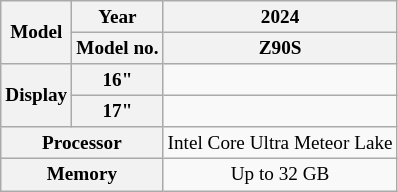<table class="wikitable" style="font-size:80%; text-align:center">
<tr>
<th rowspan="2"><strong>Model</strong></th>
<th>Year</th>
<th>2024</th>
</tr>
<tr>
<th>Model no.</th>
<th>Z90S</th>
</tr>
<tr>
<th rowspan="2">Display</th>
<th>16"</th>
<td></td>
</tr>
<tr>
<th>17"</th>
<td></td>
</tr>
<tr>
<th colspan="2">Processor</th>
<td>Intel Core Ultra Meteor Lake</td>
</tr>
<tr>
<th colspan="2">Memory</th>
<td>Up to 32 GB</td>
</tr>
</table>
